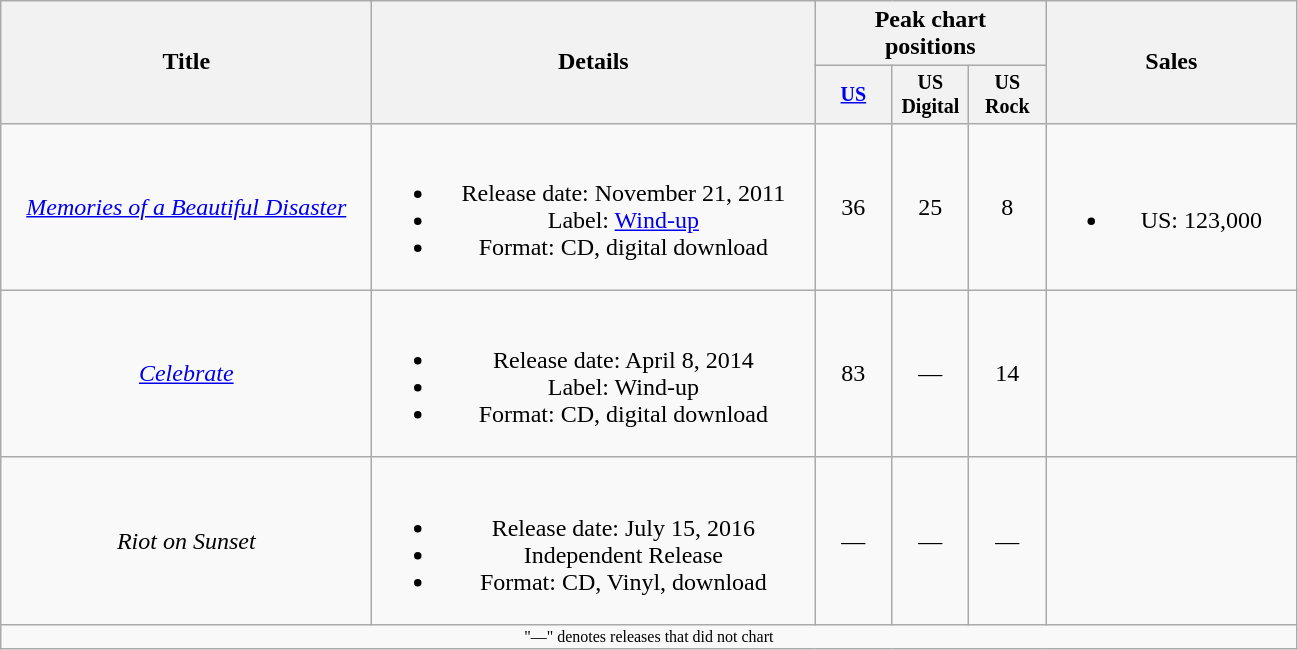<table class="wikitable" style="text-align:center;">
<tr>
<th rowspan="2" style="width:15em;">Title</th>
<th rowspan="2" style="width:18em;">Details</th>
<th colspan="3">Peak chart<br>positions</th>
<th rowspan="2" style="width:10em;">Sales</th>
</tr>
<tr style="font-size:smaller;">
<th width="45"><a href='#'>US</a><br></th>
<th width="45">US<br>Digital</th>
<th width="45">US<br>Rock</th>
</tr>
<tr>
<td><em><a href='#'>Memories of a Beautiful Disaster</a></em></td>
<td><br><ul><li>Release date: November 21, 2011</li><li>Label: <a href='#'>Wind-up</a></li><li>Format: CD, digital download</li></ul></td>
<td>36</td>
<td>25</td>
<td>8</td>
<td><br><ul><li>US: 123,000</li></ul></td>
</tr>
<tr>
<td><em><a href='#'>Celebrate</a></em></td>
<td><br><ul><li>Release date: April 8, 2014</li><li>Label: Wind-up</li><li>Format: CD, digital download</li></ul></td>
<td>83</td>
<td>—</td>
<td>14</td>
<td></td>
</tr>
<tr>
<td><em>Riot on Sunset</em></td>
<td><br><ul><li>Release date: July 15, 2016</li><li>Independent Release</li><li>Format: CD, Vinyl, download</li></ul></td>
<td>—</td>
<td>—</td>
<td>—</td>
<td></td>
</tr>
<tr>
<td colspan="10" style="font-size:8pt">"—" denotes releases that did not chart</td>
</tr>
</table>
